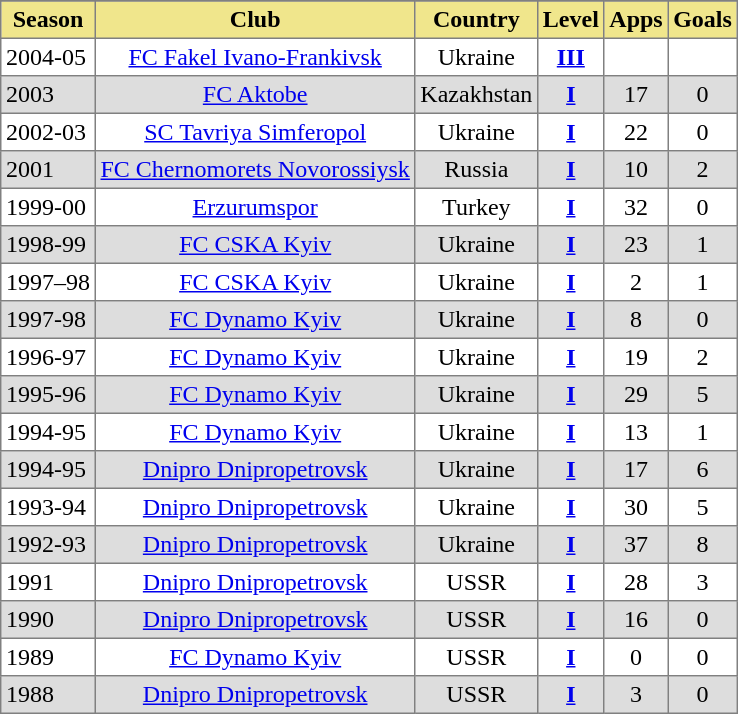<table border=1 cellpadding=3 style="border-collapse: collapse;">
<tr align=center style=background:#efefefe>
</tr>
<tr ---- bgcolor="#F0E68C" align="center">
<th>Season</th>
<th>Club</th>
<th>Country</th>
<th>Level</th>
<th>Apps</th>
<th>Goals</th>
</tr>
<tr>
<td>2004-05</td>
<td align=center><a href='#'>FC Fakel Ivano‑Frankivsk</a></td>
<td align=center>Ukraine</td>
<td align=center><strong><a href='#'>III</a></strong></td>
<td align=center></td>
<td align=center></td>
</tr>
<tr bgcolor=#dddddd>
<td>2003</td>
<td align=center><a href='#'>FC Aktobe</a></td>
<td align=center>Kazakhstan</td>
<td align=center><strong><a href='#'>I</a></strong></td>
<td align=center>17</td>
<td align=center>0</td>
</tr>
<tr>
<td>2002-03</td>
<td align=center><a href='#'>SC Tavriya Simferopol</a></td>
<td align=center>Ukraine</td>
<td align=center><strong><a href='#'>I</a></strong></td>
<td align=center>22</td>
<td align=center>0</td>
</tr>
<tr bgcolor=#dddddd>
<td>2001</td>
<td align=center><a href='#'>FC Chernomorets Novorossiysk</a></td>
<td align=center>Russia</td>
<td align=center><strong><a href='#'>I</a></strong></td>
<td align=center>10</td>
<td align=center>2</td>
</tr>
<tr>
<td>1999-00</td>
<td align=center><a href='#'>Erzurumspor</a></td>
<td align=center>Turkey</td>
<td align=center><strong><a href='#'>I</a></strong></td>
<td align=center>32</td>
<td align=center>0</td>
</tr>
<tr bgcolor=#dddddd>
<td>1998-99</td>
<td align=center><a href='#'>FC CSKA Kyiv</a></td>
<td align=center>Ukraine</td>
<td align=center><strong><a href='#'>I</a></strong></td>
<td align=center>23</td>
<td align=center>1</td>
</tr>
<tr>
<td>1997–98</td>
<td align=center><a href='#'>FC CSKA Kyiv</a></td>
<td align=center>Ukraine</td>
<td align=center><strong><a href='#'>I</a></strong></td>
<td align=center>2</td>
<td align=center>1</td>
</tr>
<tr bgcolor=#dddddd>
<td>1997-98</td>
<td align=center><a href='#'>FC Dynamo Kyiv</a></td>
<td align=center>Ukraine</td>
<td align=center><strong><a href='#'>I</a></strong></td>
<td align=center>8</td>
<td align=center>0</td>
</tr>
<tr>
<td>1996-97</td>
<td align=center><a href='#'>FC Dynamo Kyiv</a></td>
<td align=center>Ukraine</td>
<td align=center><strong><a href='#'>I</a></strong></td>
<td align=center>19</td>
<td align=center>2</td>
</tr>
<tr bgcolor=#dddddd>
<td>1995-96</td>
<td align=center><a href='#'>FC Dynamo Kyiv</a></td>
<td align=center>Ukraine</td>
<td align=center><strong><a href='#'>I</a></strong></td>
<td align=center>29</td>
<td align=center>5</td>
</tr>
<tr>
<td>1994-95</td>
<td align=center><a href='#'>FC Dynamo Kyiv</a></td>
<td align=center>Ukraine</td>
<td align=center><strong><a href='#'>I</a></strong></td>
<td align=center>13</td>
<td align=center>1</td>
</tr>
<tr bgcolor=#dddddd>
<td>1994-95</td>
<td align=center><a href='#'>Dnipro Dnipropetrovsk</a></td>
<td align=center>Ukraine</td>
<td align=center><strong><a href='#'>I</a></strong></td>
<td align=center>17</td>
<td align=center>6</td>
</tr>
<tr>
<td>1993-94</td>
<td align=center><a href='#'>Dnipro Dnipropetrovsk</a></td>
<td align=center>Ukraine</td>
<td align=center><strong><a href='#'>I</a></strong></td>
<td align=center>30</td>
<td align=center>5</td>
</tr>
<tr bgcolor=#dddddd>
<td>1992-93</td>
<td align=center><a href='#'>Dnipro Dnipropetrovsk</a></td>
<td align=center>Ukraine</td>
<td align=center><strong><a href='#'>I</a></strong></td>
<td align=center>37</td>
<td align=center>8</td>
</tr>
<tr>
<td>1991</td>
<td align=center><a href='#'>Dnipro Dnipropetrovsk</a></td>
<td align=center>USSR</td>
<td align=center><strong><a href='#'>I</a></strong></td>
<td align=center>28</td>
<td align=center>3</td>
</tr>
<tr bgcolor=#dddddd>
<td>1990</td>
<td align=center><a href='#'>Dnipro Dnipropetrovsk</a></td>
<td align=center>USSR</td>
<td align=center><strong><a href='#'>I</a></strong></td>
<td align=center>16</td>
<td align=center>0</td>
</tr>
<tr>
<td>1989</td>
<td align=center><a href='#'>FC Dynamo Kyiv</a></td>
<td align=center>USSR</td>
<td align=center><strong><a href='#'>I</a></strong></td>
<td align=center>0</td>
<td align=center>0</td>
</tr>
<tr bgcolor=#dddddd>
<td>1988</td>
<td align=center><a href='#'>Dnipro Dnipropetrovsk</a></td>
<td align=center>USSR</td>
<td align=center><strong><a href='#'>I</a></strong></td>
<td align=center>3</td>
<td align=center>0</td>
</tr>
</table>
